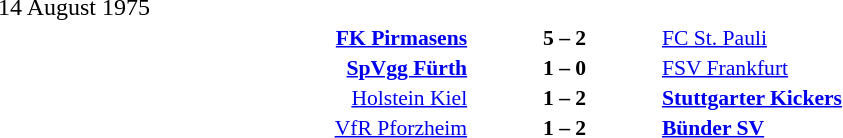<table width=100% cellspacing=1>
<tr>
<th width=25%></th>
<th width=10%></th>
<th width=25%></th>
<th></th>
</tr>
<tr>
<td>14 August 1975</td>
</tr>
<tr style=font-size:90%>
<td align=right><strong><a href='#'>FK Pirmasens</a></strong></td>
<td align=center><strong>5 – 2</strong></td>
<td><a href='#'>FC St. Pauli</a></td>
</tr>
<tr style=font-size:90%>
<td align=right><strong><a href='#'>SpVgg Fürth</a></strong></td>
<td align=center><strong>1 – 0</strong></td>
<td><a href='#'>FSV Frankfurt</a></td>
</tr>
<tr style=font-size:90%>
<td align=right><a href='#'>Holstein Kiel</a></td>
<td align=center><strong>1 – 2</strong></td>
<td><strong><a href='#'>Stuttgarter Kickers</a></strong></td>
</tr>
<tr style=font-size:90%>
<td align=right><a href='#'>VfR Pforzheim</a></td>
<td align=center><strong>1 – 2</strong></td>
<td><strong><a href='#'>Bünder SV</a></strong></td>
</tr>
</table>
